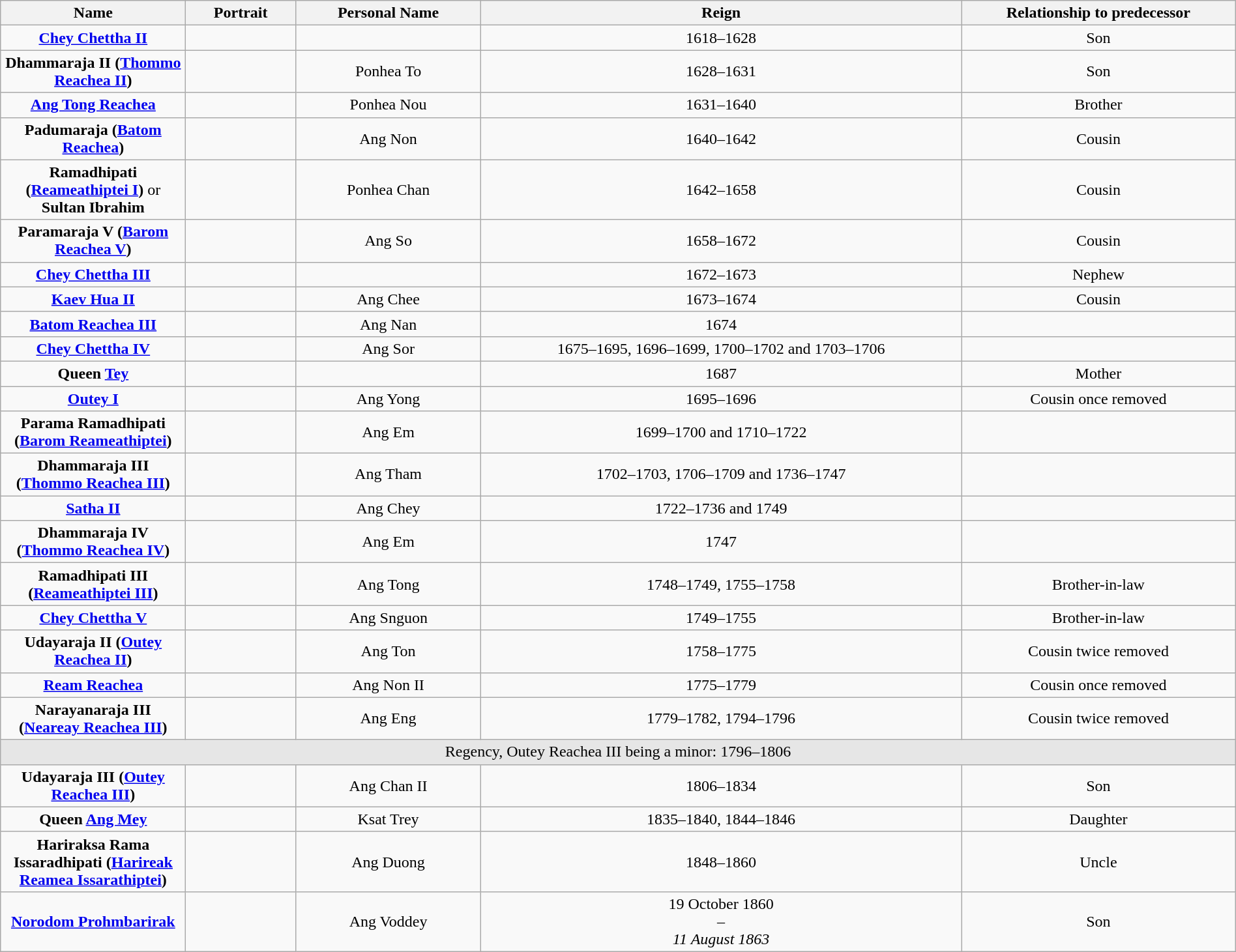<table style="text-align:center; width:100%" class="wikitable">
<tr>
<th width=15%>Name</th>
<th width=105px>Portrait</th>
<th width=15%>Personal Name</th>
<th>Reign</th>
<th>Relationship to predecessor</th>
</tr>
<tr>
<td><strong><a href='#'>Chey Chettha II</a></strong><br></td>
<td></td>
<td></td>
<td>1618–1628</td>
<td>Son</td>
</tr>
<tr>
<td><strong>Dhammaraja II (<a href='#'>Thommo Reachea II</a>)</strong><br></td>
<td></td>
<td>Ponhea To<br></td>
<td>1628–1631</td>
<td>Son</td>
</tr>
<tr>
<td><strong><a href='#'>Ang Tong Reachea</a></strong><br></td>
<td></td>
<td>Ponhea Nou<br></td>
<td>1631–1640</td>
<td>Brother</td>
</tr>
<tr>
<td><strong>Padumaraja (<a href='#'>Batom Reachea</a>)</strong><br></td>
<td></td>
<td>Ang Non<br></td>
<td>1640–1642</td>
<td>Cousin</td>
</tr>
<tr>
<td><strong>Ramadhipati (<a href='#'>Reameathiptei I</a>)</strong> or <strong>Sultan Ibrahim</strong><br></td>
<td></td>
<td>Ponhea Chan<br></td>
<td>1642–1658</td>
<td>Cousin</td>
</tr>
<tr>
<td><strong>Paramaraja V (<a href='#'>Barom Reachea V</a>)</strong><br></td>
<td></td>
<td>Ang So<br></td>
<td>1658–1672</td>
<td>Cousin</td>
</tr>
<tr>
<td><strong><a href='#'>Chey Chettha III</a></strong><br></td>
<td></td>
<td></td>
<td>1672–1673</td>
<td>Nephew</td>
</tr>
<tr>
<td><strong><a href='#'>Kaev Hua II</a></strong><br></td>
<td></td>
<td>Ang Chee<br></td>
<td>1673–1674</td>
<td>Cousin</td>
</tr>
<tr>
<td><strong><a href='#'>Batom Reachea III</a></strong><br></td>
<td></td>
<td>Ang Nan</td>
<td>1674</td>
<td></td>
</tr>
<tr>
<td><strong><a href='#'>Chey Chettha IV</a></strong><br></td>
<td></td>
<td>Ang Sor</td>
<td>1675–1695, 1696–1699, 1700–1702 and 1703–1706</td>
<td></td>
</tr>
<tr>
<td><strong>Queen <a href='#'>Tey</a></strong><br></td>
<td></td>
<td></td>
<td>1687</td>
<td>Mother</td>
</tr>
<tr>
<td><strong><a href='#'>Outey I</a></strong><br></td>
<td></td>
<td>Ang Yong<br></td>
<td>1695–1696</td>
<td>Cousin once removed</td>
</tr>
<tr>
<td><strong>Parama Ramadhipati (<a href='#'>Barom Reameathiptei</a>)</strong><br></td>
<td></td>
<td>Ang Em</td>
<td>1699–1700 and 1710–1722</td>
<td></td>
</tr>
<tr>
<td><strong>Dhammaraja III (<a href='#'>Thommo Reachea III</a>)</strong><br></td>
<td></td>
<td>Ang Tham</td>
<td>1702–1703, 1706–1709 and 1736–1747</td>
<td></td>
</tr>
<tr>
<td><strong><a href='#'>Satha II</a></strong><br></td>
<td></td>
<td>Ang Chey<br></td>
<td>1722–1736 and 1749</td>
<td></td>
</tr>
<tr>
<td><strong>Dhammaraja IV (<a href='#'>Thommo Reachea IV</a>)</strong><br></td>
<td></td>
<td>Ang Em<br></td>
<td>1747</td>
<td></td>
</tr>
<tr>
<td><strong>Ramadhipati III (<a href='#'>Reameathiptei III</a>)</strong><br></td>
<td></td>
<td>Ang Tong<br></td>
<td>1748–1749, 1755–1758</td>
<td>Brother-in-law</td>
</tr>
<tr>
<td><strong><a href='#'>Chey Chettha V</a></strong><br></td>
<td></td>
<td>Ang Snguon<br></td>
<td>1749–1755</td>
<td>Brother-in-law</td>
</tr>
<tr>
<td><strong>Udayaraja II (<a href='#'>Outey Reachea II</a>)</strong><br></td>
<td></td>
<td>Ang Ton<br></td>
<td>1758–1775</td>
<td>Cousin twice removed</td>
</tr>
<tr>
<td><strong><a href='#'>Ream Reachea</a></strong><br></td>
<td></td>
<td>Ang Non II<br></td>
<td>1775–1779</td>
<td>Cousin once removed</td>
</tr>
<tr>
<td><strong>Narayanaraja III (<a href='#'>Neareay Reachea III</a>)</strong><br></td>
<td></td>
<td>Ang Eng<br></td>
<td>1779–1782, 1794–1796</td>
<td>Cousin twice removed</td>
</tr>
<tr>
<td colspan="5" align="center" style="background:#E6E6E6;">Regency, Outey Reachea III being a minor: 1796–1806</td>
</tr>
<tr>
<td><strong>Udayaraja III (<a href='#'>Outey Reachea III</a>)</strong><br></td>
<td></td>
<td>Ang Chan II<br></td>
<td>1806–1834</td>
<td>Son</td>
</tr>
<tr>
<td><strong>Queen <a href='#'>Ang Mey</a></strong><br></td>
<td></td>
<td>Ksat Trey</td>
<td>1835–1840, 1844–1846</td>
<td>Daughter</td>
</tr>
<tr>
<td><strong>Hariraksa Rama Issaradhipati (<a href='#'>Harireak Reamea Issarathiptei</a>)</strong><br></td>
<td></td>
<td>Ang Duong<br></td>
<td>1848–1860</td>
<td>Uncle</td>
</tr>
<tr>
<td><strong><a href='#'>Norodom Prohmbarirak</a></strong><br></td>
<td></td>
<td>Ang Voddey<br></td>
<td>19 October 1860<br>–<br><em>11 August 1863</em></td>
<td>Son</td>
</tr>
</table>
